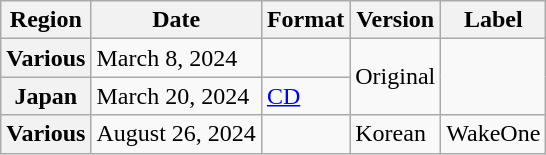<table class="wikitable plainrowheaders">
<tr>
<th scope="col">Region</th>
<th scope="col">Date</th>
<th scope="col">Format</th>
<th scope="col">Version</th>
<th scope="col">Label</th>
</tr>
<tr>
<th scope="row">Various</th>
<td>March 8, 2024</td>
<td></td>
<td rowspan="2">Original</td>
<td rowspan="2"></td>
</tr>
<tr>
<th scope="row">Japan</th>
<td>March 20, 2024</td>
<td><a href='#'>CD</a></td>
</tr>
<tr>
<th scope="row">Various</th>
<td>August 26, 2024</td>
<td></td>
<td>Korean</td>
<td>WakeOne</td>
</tr>
</table>
